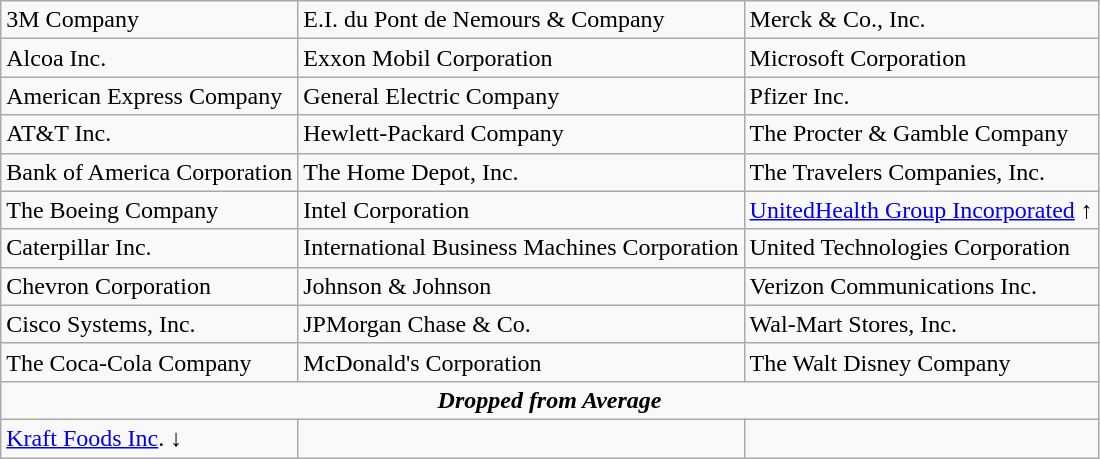<table class="wikitable" border="1">
<tr>
<td>3M Company</td>
<td>E.I. du Pont de Nemours & Company</td>
<td>Merck & Co., Inc.</td>
</tr>
<tr>
<td>Alcoa Inc.</td>
<td>Exxon Mobil Corporation</td>
<td>Microsoft Corporation</td>
</tr>
<tr>
<td>American Express Company</td>
<td>General Electric Company</td>
<td>Pfizer Inc.</td>
</tr>
<tr>
<td>AT&T Inc.</td>
<td>Hewlett-Packard Company</td>
<td>The Procter & Gamble Company</td>
</tr>
<tr>
<td>Bank of America Corporation</td>
<td>The Home Depot, Inc.</td>
<td>The Travelers Companies, Inc.</td>
</tr>
<tr>
<td>The Boeing Company</td>
<td>Intel Corporation</td>
<td><a href='#'>UnitedHealth Group Incorporated</a> ↑</td>
</tr>
<tr>
<td>Caterpillar Inc.</td>
<td>International Business Machines Corporation</td>
<td>United Technologies Corporation</td>
</tr>
<tr>
<td>Chevron Corporation</td>
<td>Johnson & Johnson</td>
<td>Verizon Communications Inc.</td>
</tr>
<tr>
<td>Cisco Systems, Inc.</td>
<td>JPMorgan Chase & Co.</td>
<td>Wal-Mart Stores, Inc.</td>
</tr>
<tr>
<td>The Coca-Cola Company</td>
<td>McDonald's Corporation</td>
<td>The Walt Disney Company</td>
</tr>
<tr>
<td colspan="3" align="center"><strong><em>Dropped from Average</em></strong></td>
</tr>
<tr>
<td><a href='#'>Kraft Foods Inc</a>. ↓</td>
<td></td>
<td></td>
</tr>
</table>
